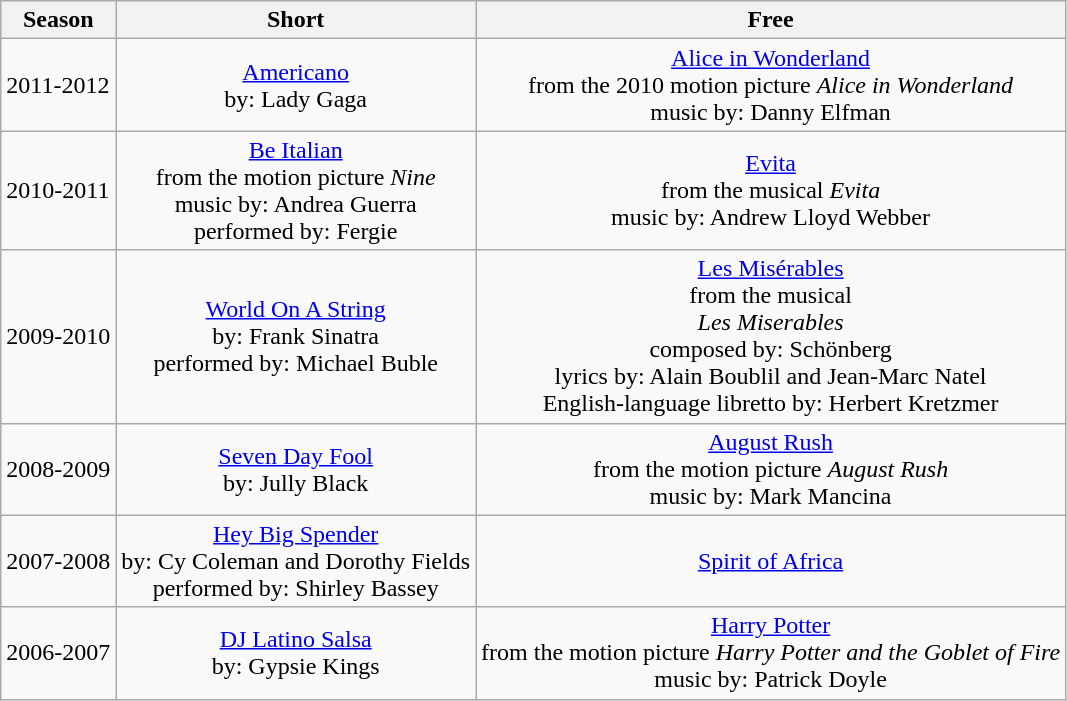<table class="wikitable">
<tr>
<th>Season</th>
<th>Short</th>
<th>Free</th>
</tr>
<tr>
<td>2011-2012</td>
<td Short align="center"><a href='#'>Americano</a> <br> by: Lady Gaga</td>
<td Free align="center"><a href='#'>Alice in Wonderland</a> <br> from the 2010 motion picture <em>Alice in Wonderland</em> <br> music by: Danny Elfman</td>
</tr>
<tr>
<td>2010-2011</td>
<td Short align="center"><a href='#'>Be Italian</a> <br> from the motion picture <em>Nine</em> <br> music by: Andrea Guerra <br> performed by: Fergie</td>
<td Free align="center"><a href='#'>Evita</a> <br> from the musical <em>Evita</em> <br> music by: Andrew Lloyd Webber</td>
</tr>
<tr>
<td>2009-2010</td>
<td Short align="center"><a href='#'>World On A String</a> <br> by: Frank Sinatra <br> performed by: Michael Buble</td>
<td Free align="center"><a href='#'>Les Misérables</a> <br> from the musical <br> <em>Les Miserables</em> <br> composed by: Schönberg <br> lyrics by: Alain Boublil and Jean-Marc Natel <br> English-language libretto by: Herbert Kretzmer</td>
</tr>
<tr>
<td>2008-2009</td>
<td Short align="center"><a href='#'>Seven Day Fool</a> <br> by: Jully Black</td>
<td Free align="center"><a href='#'>August Rush</a> <br> from the motion picture <em>August Rush</em> <br> music by: Mark Mancina</td>
</tr>
<tr>
<td>2007-2008</td>
<td Short align="center"><a href='#'>Hey Big Spender</a> <br> by: Cy Coleman and Dorothy Fields <br> performed by: Shirley Bassey</td>
<td Free align="center"><a href='#'>Spirit of Africa</a></td>
</tr>
<tr>
<td>2006-2007</td>
<td Short align="center"><a href='#'>DJ Latino Salsa</a> <br> by: Gypsie Kings</td>
<td Free align="center"><a href='#'>Harry Potter</a>  <br> from the motion picture <em>Harry Potter and the Goblet of Fire</em> <br> music by: Patrick Doyle</td>
</tr>
</table>
